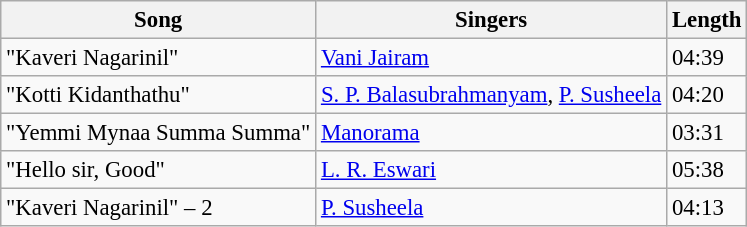<table class="wikitable" style="font-size:95%;">
<tr>
<th>Song</th>
<th>Singers</th>
<th>Length</th>
</tr>
<tr>
<td>"Kaveri Nagarinil"</td>
<td><a href='#'>Vani Jairam</a></td>
<td>04:39</td>
</tr>
<tr>
<td>"Kotti Kidanthathu"</td>
<td><a href='#'>S. P. Balasubrahmanyam</a>, <a href='#'>P. Susheela</a></td>
<td>04:20</td>
</tr>
<tr>
<td>"Yemmi Mynaa Summa Summa"</td>
<td><a href='#'>Manorama</a></td>
<td>03:31</td>
</tr>
<tr>
<td>"Hello sir, Good"</td>
<td><a href='#'>L. R. Eswari</a></td>
<td>05:38</td>
</tr>
<tr>
<td>"Kaveri Nagarinil" – 2</td>
<td><a href='#'>P. Susheela</a></td>
<td>04:13</td>
</tr>
</table>
